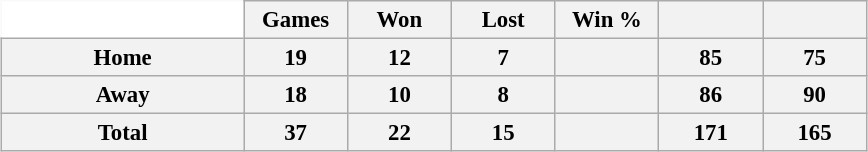<table class="wikitable" style="margin:1em auto; font-size:95%; text-align:center; width:38em; border:0;">
<tr>
<td width="28%" style="background:#fff;border:0;"></td>
<th width="12%">Games</th>
<th width="12%">Won</th>
<th width="12%">Lost</th>
<th width="12%">Win %</th>
<th width="12%"></th>
<th width="12%"></th>
</tr>
<tr>
<th>Home</th>
<th>19</th>
<th>12</th>
<th>7</th>
<th></th>
<th>85</th>
<th>75</th>
</tr>
<tr>
<th>Away</th>
<th>18</th>
<th>10</th>
<th>8</th>
<th></th>
<th>86</th>
<th>90</th>
</tr>
<tr>
<th>Total</th>
<th>37</th>
<th>22</th>
<th>15</th>
<th></th>
<th>171</th>
<th>165</th>
</tr>
</table>
